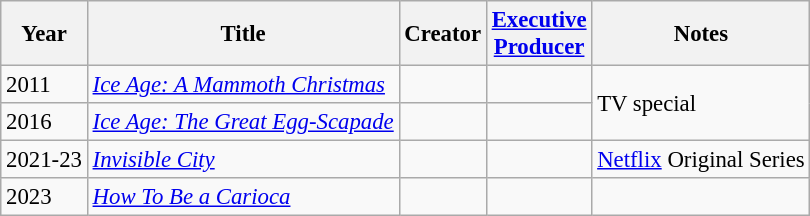<table class="wikitable" style="font-size: 95%;">
<tr>
<th>Year</th>
<th>Title</th>
<th>Creator</th>
<th><a href='#'>Executive<br>Producer</a></th>
<th>Notes</th>
</tr>
<tr>
<td>2011</td>
<td><em><a href='#'>Ice Age: A Mammoth Christmas</a></em></td>
<td></td>
<td></td>
<td rowspan=2>TV special</td>
</tr>
<tr>
<td>2016</td>
<td><em><a href='#'>Ice Age: The Great Egg-Scapade</a></em></td>
<td></td>
<td></td>
</tr>
<tr>
<td>2021-23</td>
<td><em><a href='#'>Invisible City</a></em></td>
<td></td>
<td></td>
<td><a href='#'>Netflix</a> Original Series</td>
</tr>
<tr>
<td>2023</td>
<td><em><a href='#'>How To Be a Carioca</a></em></td>
<td></td>
<td></td>
<td></td>
</tr>
</table>
